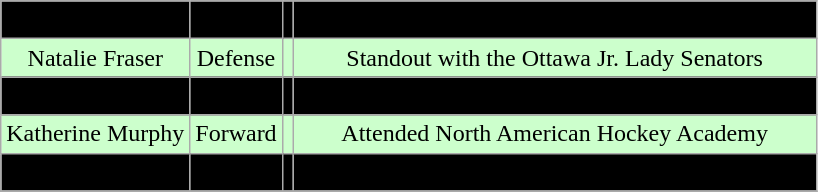<table class="wikitable">
<tr align="center" bgcolor=" ">
<td>Leah Carey</td>
<td>Defense</td>
<td></td>
<td>Played for the Madison Capitols</td>
</tr>
<tr align="center" bgcolor="#ccffcc ">
<td>Natalie Fraser</td>
<td>Defense</td>
<td></td>
<td>Standout with the Ottawa Jr. Lady Senators</td>
</tr>
<tr align="center" bgcolor=" ">
<td>Jessica Gazzola</td>
<td>Forward</td>
<td></td>
<td>Played for the Toronto Jr. Aeros</td>
</tr>
<tr align="center" bgcolor="#ccffcc ">
<td>Katherine Murphy</td>
<td>Forward</td>
<td></td>
<td>Attended North American Hockey Academy</td>
</tr>
<tr align="center" bgcolor=" ">
<td>Amanda Pantaleo</td>
<td>Forward</td>
<td></td>
<td>Played for the Toronto Jr. Aeros with Jessica Gazzola</td>
</tr>
<tr>
</tr>
</table>
